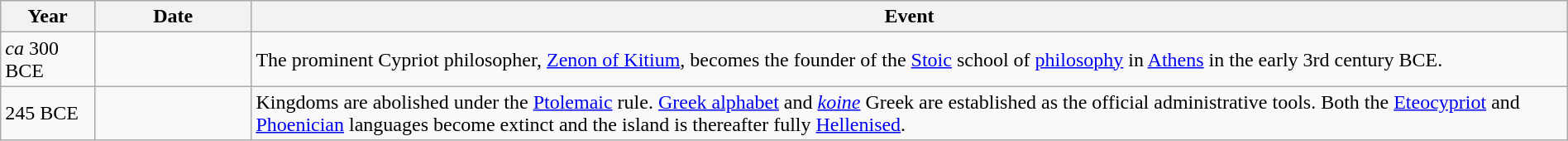<table class="wikitable" width="100%">
<tr>
<th style="width:6%">Year</th>
<th style="width:10%">Date</th>
<th>Event</th>
</tr>
<tr>
<td><em>ca</em> 300 BCE</td>
<td></td>
<td>The prominent Cypriot philosopher, <a href='#'>Zenon of Kitium</a>, becomes the founder of the <a href='#'>Stoic</a> school of <a href='#'>philosophy</a> in <a href='#'>Athens</a> in the early 3rd century BCE.</td>
</tr>
<tr>
<td>245 BCE</td>
<td></td>
<td>Kingdoms are abolished under the <a href='#'>Ptolemaic</a> rule. <a href='#'>Greek alphabet</a> and <em><a href='#'>koine</a></em> Greek are established as the official administrative tools. Both the <a href='#'>Eteocypriot</a> and <a href='#'>Phoenician</a> languages become extinct and the island is thereafter fully <a href='#'>Hellenised</a>.</td>
</tr>
</table>
